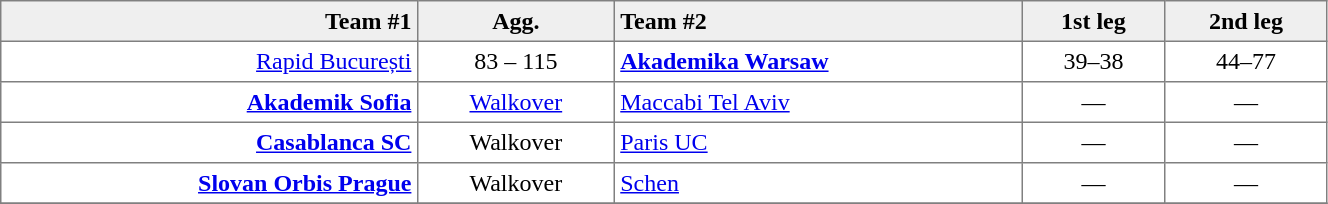<table border=1 cellspacing=0 cellpadding=4 style="border-collapse: collapse;" width=70%>
<tr bgcolor="efefef">
<th align=right>Team #1</th>
<th>Agg.</th>
<th align=left>Team #2</th>
<th>1st leg</th>
<th>2nd leg</th>
</tr>
<tr>
<td align=right><a href='#'>Rapid București</a> </td>
<td align=center>83 – 115</td>
<td> <strong><a href='#'>Akademika Warsaw</a></strong></td>
<td align=center>39–38</td>
<td align=center>44–77</td>
</tr>
<tr>
<td align=right><strong><a href='#'>Akademik Sofia</a></strong> </td>
<td align=center><a href='#'>Walkover</a></td>
<td> <a href='#'>Maccabi Tel Aviv</a></td>
<td align=center>—</td>
<td align=center>—</td>
</tr>
<tr>
<td align=right><strong><a href='#'>Casablanca SC</a></strong> </td>
<td align=center>Walkover</td>
<td> <a href='#'>Paris UC</a></td>
<td align=center>—</td>
<td align=center>—</td>
</tr>
<tr>
<td align=right><strong><a href='#'>Slovan Orbis Prague</a></strong> </td>
<td align=center>Walkover</td>
<td> <a href='#'>Schen</a></td>
<td align=center>—</td>
<td align=center>—</td>
</tr>
<tr>
</tr>
</table>
